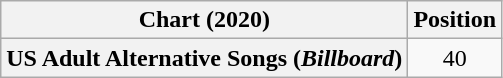<table class="wikitable sortable plainrowheaders" style="text-align:center">
<tr>
<th scope="col">Chart (2020)</th>
<th scope="col">Position</th>
</tr>
<tr>
<th scope="row">US Adult Alternative Songs (<em>Billboard</em>)</th>
<td>40</td>
</tr>
</table>
